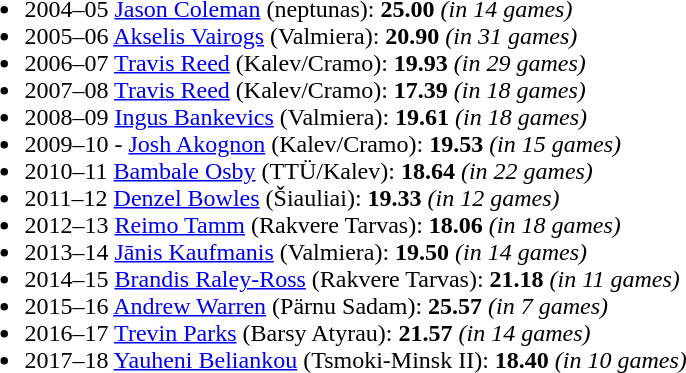<table>
<tr style="vertical-align: top;">
<td><br><ul><li>2004–05  <a href='#'>Jason Coleman</a> (neptunas): <strong>25.00</strong> <em>(in 14 games)</em></li><li>2005–06  <a href='#'>Akselis Vairogs</a> (Valmiera): <strong>20.90</strong> <em>(in 31 games)</em></li><li>2006–07  <a href='#'>Travis Reed</a> (Kalev/Cramo): <strong>19.93</strong> <em>(in 29 games)</em></li><li>2007–08  <a href='#'>Travis Reed</a> (Kalev/Cramo): <strong>17.39</strong> <em>(in 18 games)</em></li><li>2008–09  <a href='#'>Ingus Bankevics</a> (Valmiera): <strong>19.61</strong> <em>(in 18 games)</em></li><li>2009–10 - <a href='#'>Josh Akognon</a> (Kalev/Cramo): <strong>19.53</strong> <em>(in 15 games)</em></li><li>2010–11  <a href='#'>Bambale Osby</a> (TTÜ/Kalev): <strong>18.64</strong> <em>(in 22 games)</em></li><li>2011–12  <a href='#'>Denzel Bowles</a> (Šiauliai): <strong>19.33</strong> <em>(in 12 games)</em></li><li>2012–13  <a href='#'>Reimo Tamm</a> (Rakvere Tarvas): <strong>18.06</strong> <em>(in 18 games)</em></li><li>2013–14  <a href='#'>Jānis Kaufmanis</a> (Valmiera): <strong>19.50</strong> <em>(in 14 games)</em></li><li>2014–15  <a href='#'>Brandis Raley-Ross</a> (Rakvere Tarvas): <strong>21.18</strong> <em>(in 11 games)</em></li><li>2015–16  <a href='#'>Andrew Warren</a> (Pärnu Sadam): <strong>25.57</strong> <em>(in 7 games)</em></li><li>2016–17  <a href='#'>Trevin Parks</a> (Barsy Atyrau): <strong>21.57</strong> <em>(in 14 games)</em></li><li>2017–18  <a href='#'>Yauheni Beliankou</a> (Tsmoki-Minsk II): <strong>18.40</strong> <em>(in 10 games)</em></li></ul></td>
</tr>
</table>
